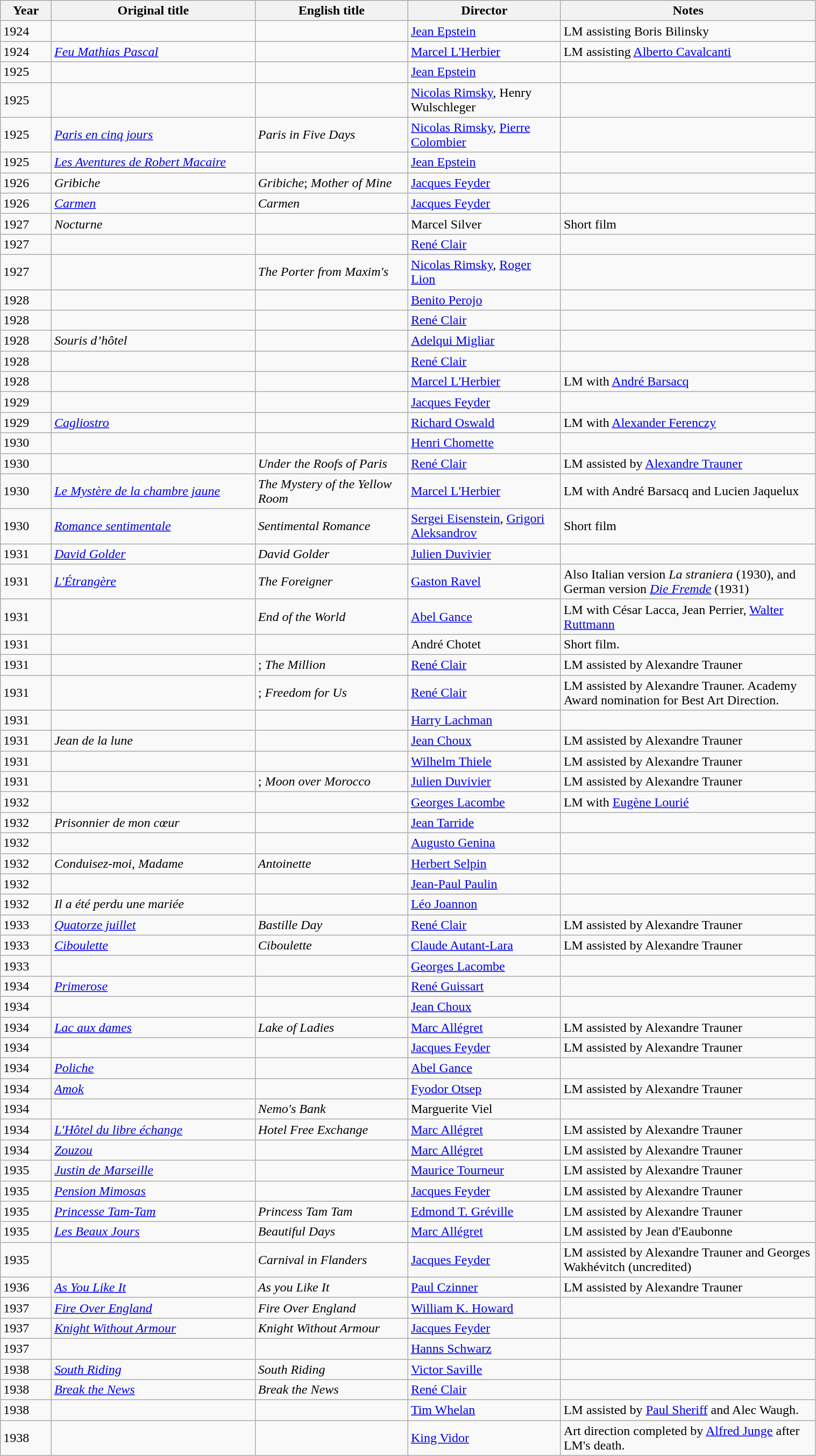<table class="wikitable sortable" width="80%">
<tr>
<th width="5%">Year</th>
<th width="20%">Original title</th>
<th width="15%">English title</th>
<th width="15%">Director</th>
<th class="unsortable" width="25%">Notes</th>
</tr>
<tr>
<td>1924</td>
<td><em></em></td>
<td><em></em></td>
<td><a href='#'>Jean Epstein</a></td>
<td>LM assisting Boris Bilinsky</td>
</tr>
<tr>
<td>1924</td>
<td><em><a href='#'>Feu Mathias Pascal</a></em></td>
<td></td>
<td><a href='#'>Marcel L'Herbier</a></td>
<td>LM assisting <a href='#'>Alberto Cavalcanti</a></td>
</tr>
<tr>
<td>1925</td>
<td><em></em></td>
<td></td>
<td><a href='#'>Jean Epstein</a></td>
<td></td>
</tr>
<tr>
<td>1925</td>
<td><em></em></td>
<td></td>
<td><a href='#'>Nicolas Rimsky</a>, Henry Wulschleger</td>
<td></td>
</tr>
<tr>
<td>1925</td>
<td><em><a href='#'>Paris en cinq jours</a></em></td>
<td><em>Paris in Five Days</em></td>
<td><a href='#'>Nicolas Rimsky</a>, <a href='#'>Pierre Colombier</a></td>
<td></td>
</tr>
<tr>
<td>1925</td>
<td><em><a href='#'>Les Aventures de Robert Macaire</a></em></td>
<td><em></em></td>
<td><a href='#'>Jean Epstein</a></td>
<td></td>
</tr>
<tr>
<td>1926</td>
<td><em>Gribiche</em></td>
<td><em>Gribiche</em>; <em>Mother of Mine</em></td>
<td><a href='#'>Jacques Feyder</a></td>
<td></td>
</tr>
<tr>
<td>1926</td>
<td><em><a href='#'>Carmen</a></em></td>
<td><em>Carmen</em></td>
<td><a href='#'>Jacques Feyder</a></td>
<td></td>
</tr>
<tr>
<td>1927</td>
<td><em>Nocturne</em></td>
<td></td>
<td>Marcel Silver</td>
<td>Short film</td>
</tr>
<tr>
<td>1927</td>
<td><em></em></td>
<td><em></em></td>
<td><a href='#'>René Clair</a></td>
<td></td>
</tr>
<tr>
<td>1927</td>
<td><em></em></td>
<td><em>The Porter from Maxim's</em></td>
<td><a href='#'>Nicolas Rimsky</a>, <a href='#'>Roger Lion</a></td>
<td></td>
</tr>
<tr>
<td>1928</td>
<td><em></em></td>
<td></td>
<td><a href='#'>Benito Perojo</a></td>
<td></td>
</tr>
<tr>
<td>1928</td>
<td><em></em></td>
<td><em></em></td>
<td><a href='#'>René Clair</a></td>
<td></td>
</tr>
<tr>
<td>1928</td>
<td><em>Souris d’hôtel</em></td>
<td></td>
<td><a href='#'>Adelqui Migliar</a></td>
<td></td>
</tr>
<tr>
<td>1928</td>
<td><em></em></td>
<td><em></em></td>
<td><a href='#'>René Clair</a></td>
<td></td>
</tr>
<tr>
<td>1928</td>
<td><em></em></td>
<td></td>
<td><a href='#'>Marcel L'Herbier</a></td>
<td>LM with <a href='#'>André Barsacq</a></td>
</tr>
<tr>
<td>1929</td>
<td><em></em></td>
<td><em></em></td>
<td><a href='#'>Jacques Feyder</a></td>
<td></td>
</tr>
<tr>
<td>1929</td>
<td><em><a href='#'>Cagliostro</a></em></td>
<td></td>
<td><a href='#'>Richard Oswald</a></td>
<td>LM with <a href='#'>Alexander Ferenczy</a></td>
</tr>
<tr>
<td>1930</td>
<td><em></em></td>
<td><em></em></td>
<td><a href='#'>Henri Chomette</a></td>
<td></td>
</tr>
<tr>
<td>1930</td>
<td><em></em></td>
<td><em>Under the Roofs of Paris</em></td>
<td><a href='#'>René Clair</a></td>
<td>LM assisted by <a href='#'>Alexandre Trauner</a></td>
</tr>
<tr>
<td>1930</td>
<td><em><a href='#'>Le Mystère de la chambre jaune</a></em></td>
<td><em>The Mystery of the Yellow Room</em></td>
<td><a href='#'>Marcel L'Herbier</a></td>
<td>LM with André Barsacq and Lucien Jaquelux</td>
</tr>
<tr>
<td>1930</td>
<td><em><a href='#'>Romance sentimentale</a></em></td>
<td><em>Sentimental Romance</em></td>
<td><a href='#'>Sergei Eisenstein</a>, <a href='#'>Grigori Aleksandrov</a></td>
<td>Short film</td>
</tr>
<tr>
<td>1931</td>
<td><em><a href='#'>David Golder</a></em></td>
<td><em>David Golder</em></td>
<td><a href='#'>Julien Duvivier</a></td>
<td></td>
</tr>
<tr>
<td>1931</td>
<td><em><a href='#'>L'Étrangère</a></em></td>
<td><em>The Foreigner</em></td>
<td><a href='#'>Gaston Ravel</a></td>
<td>Also Italian version <em>La straniera</em> (1930), and German version <em><a href='#'>Die Fremde</a></em> (1931)</td>
</tr>
<tr>
<td>1931</td>
<td><em></em></td>
<td><em>End of the World</em></td>
<td><a href='#'>Abel Gance</a></td>
<td>LM with César Lacca, Jean Perrier, <a href='#'>Walter Ruttmann</a></td>
</tr>
<tr>
<td>1931</td>
<td><em></em></td>
<td></td>
<td>André Chotet</td>
<td>Short film.</td>
</tr>
<tr>
<td>1931</td>
<td><em></em></td>
<td><em></em>; <em>The Million</em></td>
<td><a href='#'>René Clair</a></td>
<td>LM assisted by Alexandre Trauner</td>
</tr>
<tr>
<td>1931</td>
<td><em></em></td>
<td><em></em>; <em>Freedom for Us</em></td>
<td><a href='#'>René Clair</a></td>
<td>LM assisted by Alexandre Trauner. Academy Award nomination for Best Art Direction.</td>
</tr>
<tr>
<td>1931</td>
<td><em></em></td>
<td><em></em></td>
<td><a href='#'>Harry Lachman</a></td>
<td></td>
</tr>
<tr>
<td>1931</td>
<td><em>Jean de la lune</em></td>
<td></td>
<td><a href='#'>Jean Choux</a></td>
<td>LM assisted by Alexandre Trauner</td>
</tr>
<tr>
<td>1931</td>
<td><em></em></td>
<td></td>
<td><a href='#'>Wilhelm Thiele</a></td>
<td>LM assisted by Alexandre Trauner</td>
</tr>
<tr>
<td>1931</td>
<td><em></em></td>
<td><em></em>; <em>Moon over Morocco</em></td>
<td><a href='#'>Julien Duvivier</a></td>
<td>LM assisted by Alexandre Trauner</td>
</tr>
<tr>
<td>1932</td>
<td><em></em></td>
<td><em></em></td>
<td><a href='#'>Georges Lacombe</a></td>
<td>LM with <a href='#'>Eugène Lourié</a></td>
</tr>
<tr>
<td>1932</td>
<td><em>Prisonnier de mon cœur</em></td>
<td></td>
<td><a href='#'>Jean Tarride</a></td>
<td></td>
</tr>
<tr>
<td>1932</td>
<td><em></em></td>
<td><em></em></td>
<td><a href='#'>Augusto Genina</a></td>
<td></td>
</tr>
<tr>
<td>1932</td>
<td><em>Conduisez-moi, Madame</em></td>
<td><em>Antoinette</em></td>
<td><a href='#'>Herbert Selpin</a></td>
<td></td>
</tr>
<tr>
<td>1932</td>
<td><em></em></td>
<td><em></em></td>
<td><a href='#'>Jean-Paul Paulin</a></td>
<td></td>
</tr>
<tr>
<td>1932</td>
<td><em>Il a été perdu une mariée</em></td>
<td></td>
<td><a href='#'>Léo Joannon</a></td>
<td></td>
</tr>
<tr>
<td>1933</td>
<td><em><a href='#'>Quatorze juillet</a></em></td>
<td><em>Bastille Day</em></td>
<td><a href='#'>René Clair</a></td>
<td>LM assisted by Alexandre Trauner</td>
</tr>
<tr>
<td>1933</td>
<td><em><a href='#'>Ciboulette</a></em></td>
<td><em>Ciboulette</em></td>
<td><a href='#'>Claude Autant-Lara</a></td>
<td>LM assisted by Alexandre Trauner</td>
</tr>
<tr>
<td>1933</td>
<td><em></em></td>
<td><em></em></td>
<td><a href='#'>Georges Lacombe</a></td>
<td></td>
</tr>
<tr>
<td>1934</td>
<td><em><a href='#'>Primerose</a></em></td>
<td></td>
<td><a href='#'>René Guissart</a></td>
<td></td>
</tr>
<tr>
<td>1934</td>
<td><em></em></td>
<td></td>
<td><a href='#'>Jean Choux</a></td>
<td></td>
</tr>
<tr>
<td>1934</td>
<td><em><a href='#'>Lac aux dames</a></em></td>
<td><em>Lake of Ladies</em></td>
<td><a href='#'>Marc Allégret</a></td>
<td>LM assisted by Alexandre Trauner</td>
</tr>
<tr>
<td>1934</td>
<td><em></em></td>
<td></td>
<td><a href='#'>Jacques Feyder</a></td>
<td>LM assisted by Alexandre Trauner</td>
</tr>
<tr>
<td>1934</td>
<td><em><a href='#'>Poliche</a></em></td>
<td></td>
<td><a href='#'>Abel Gance</a></td>
<td></td>
</tr>
<tr>
<td>1934</td>
<td><em><a href='#'>Amok</a></em></td>
<td></td>
<td><a href='#'>Fyodor Otsep</a></td>
<td>LM assisted by Alexandre Trauner</td>
</tr>
<tr>
<td>1934</td>
<td><em></em></td>
<td><em>Nemo's Bank</em></td>
<td>Marguerite Viel</td>
<td></td>
</tr>
<tr>
<td>1934</td>
<td><em><a href='#'>L'Hôtel du libre échange</a></em></td>
<td><em>Hotel Free Exchange</em></td>
<td><a href='#'>Marc Allégret</a></td>
<td>LM assisted by Alexandre Trauner</td>
</tr>
<tr>
<td>1934</td>
<td><em><a href='#'>Zouzou</a></em></td>
<td></td>
<td><a href='#'>Marc Allégret</a></td>
<td>LM assisted by Alexandre Trauner</td>
</tr>
<tr>
<td>1935</td>
<td><em><a href='#'>Justin de Marseille</a></em></td>
<td></td>
<td><a href='#'>Maurice Tourneur</a></td>
<td>LM assisted by Alexandre Trauner</td>
</tr>
<tr>
<td>1935</td>
<td><em><a href='#'>Pension Mimosas</a></em></td>
<td></td>
<td><a href='#'>Jacques Feyder</a></td>
<td>LM assisted by Alexandre Trauner</td>
</tr>
<tr>
<td>1935</td>
<td><em><a href='#'>Princesse Tam-Tam</a></em></td>
<td><em>Princess Tam Tam</em></td>
<td><a href='#'>Edmond T. Gréville</a></td>
<td>LM assisted by Alexandre Trauner</td>
</tr>
<tr>
<td>1935</td>
<td><em><a href='#'>Les Beaux Jours</a></em></td>
<td><em>Beautiful Days</em></td>
<td><a href='#'>Marc Allégret</a></td>
<td>LM assisted by Jean d'Eaubonne</td>
</tr>
<tr>
<td>1935</td>
<td><em></em></td>
<td><em>Carnival in Flanders</em></td>
<td><a href='#'>Jacques Feyder</a></td>
<td>LM assisted by Alexandre Trauner  and Georges Wakhévitch (uncredited)</td>
</tr>
<tr>
<td>1936</td>
<td><em><a href='#'>As You Like It</a></em></td>
<td><em>As you Like It</em></td>
<td><a href='#'>Paul Czinner</a></td>
<td>LM assisted by Alexandre Trauner</td>
</tr>
<tr>
<td>1937</td>
<td><em><a href='#'>Fire Over England</a></em></td>
<td><em>Fire Over England</em></td>
<td><a href='#'>William K. Howard</a></td>
<td></td>
</tr>
<tr>
<td>1937</td>
<td><em><a href='#'>Knight Without Armour</a></em></td>
<td><em>Knight Without Armour</em></td>
<td><a href='#'>Jacques Feyder</a></td>
<td></td>
</tr>
<tr>
<td>1937</td>
<td><em></em></td>
<td><em></em></td>
<td><a href='#'>Hanns Schwarz</a></td>
<td></td>
</tr>
<tr>
<td>1938</td>
<td><em><a href='#'>South Riding</a></em></td>
<td><em>South Riding</em></td>
<td><a href='#'>Victor Saville</a></td>
<td></td>
</tr>
<tr>
<td>1938</td>
<td><em><a href='#'>Break the News</a></em></td>
<td><em>Break the News</em></td>
<td><a href='#'>René Clair</a></td>
<td></td>
</tr>
<tr>
<td>1938</td>
<td><em></em></td>
<td><em></em></td>
<td><a href='#'>Tim Whelan</a></td>
<td>LM assisted by <a href='#'>Paul Sheriff</a> and Alec Waugh.</td>
</tr>
<tr>
<td>1938</td>
<td><em></em></td>
<td><em></em></td>
<td><a href='#'>King Vidor</a></td>
<td>Art direction completed by <a href='#'>Alfred Junge</a> after LM's death.</td>
</tr>
</table>
